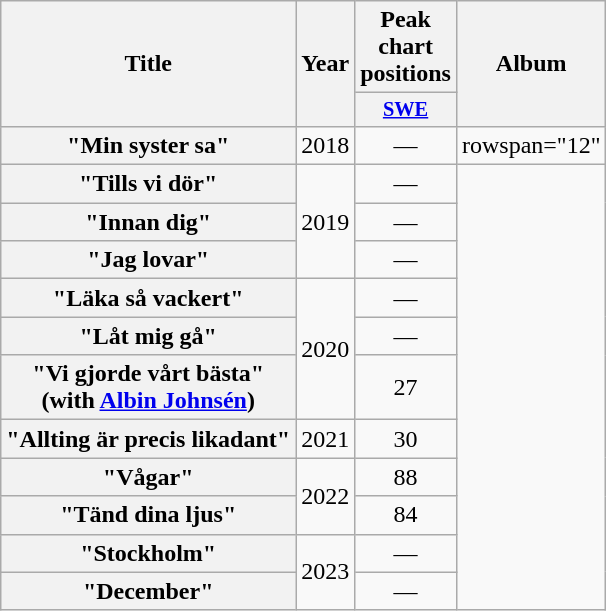<table class="wikitable plainrowheaders" style="text-align:center;">
<tr>
<th scope="col" rowspan="2">Title</th>
<th scope="col" rowspan="2">Year</th>
<th scope="col" colspan="1">Peak chart positions</th>
<th scope="col" rowspan="2">Album</th>
</tr>
<tr>
<th scope="col" style="width:3em;font-size:85%;"><a href='#'>SWE</a><br></th>
</tr>
<tr>
<th scope="row">"Min syster sa"</th>
<td>2018</td>
<td>—</td>
<td>rowspan="12" </td>
</tr>
<tr>
<th scope="row">"Tills vi dör"</th>
<td rowspan="3">2019</td>
<td>—</td>
</tr>
<tr>
<th scope="row">"Innan dig"</th>
<td>—</td>
</tr>
<tr>
<th scope="row">"Jag lovar"</th>
<td>—</td>
</tr>
<tr>
<th scope="row">"Läka så vackert"</th>
<td rowspan="3">2020</td>
<td>—</td>
</tr>
<tr>
<th scope="row">"Låt mig gå"</th>
<td>—</td>
</tr>
<tr>
<th scope="row">"Vi gjorde vårt bästa"<br>(with <a href='#'>Albin Johnsén</a>)</th>
<td>27</td>
</tr>
<tr>
<th scope="row">"Allting är precis likadant"</th>
<td>2021</td>
<td>30<br></td>
</tr>
<tr>
<th scope="row">"Vågar"</th>
<td rowspan="2">2022</td>
<td>88<br></td>
</tr>
<tr>
<th scope="row">"Tänd dina ljus"</th>
<td>84<br></td>
</tr>
<tr>
<th scope="row">"Stockholm"</th>
<td rowspan="2">2023</td>
<td>—</td>
</tr>
<tr>
<th scope="row">"December"</th>
<td>—</td>
</tr>
</table>
